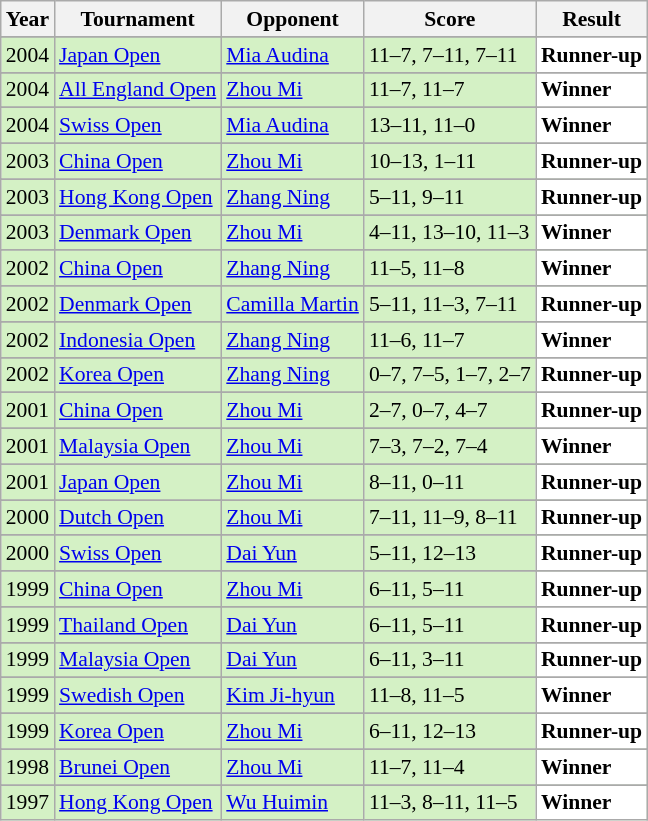<table class="sortable wikitable" style="font-size: 90%;">
<tr>
<th>Year</th>
<th>Tournament</th>
<th>Opponent</th>
<th>Score</th>
<th>Result</th>
</tr>
<tr>
</tr>
<tr style="background:#D4F1C5">
<td align="center">2004</td>
<td align="left"><a href='#'>Japan Open</a></td>
<td align="left"> <a href='#'>Mia Audina</a></td>
<td align="left">11–7, 7–11, 7–11</td>
<td style="text-align:left; background:white"> <strong>Runner-up</strong></td>
</tr>
<tr>
</tr>
<tr style="background:#D4F1C5">
<td align="center">2004</td>
<td align="left"><a href='#'>All England Open</a></td>
<td align="left"> <a href='#'>Zhou Mi</a></td>
<td align="left">11–7, 11–7</td>
<td style="text-align:left; background:white"> <strong>Winner</strong></td>
</tr>
<tr>
</tr>
<tr style="background:#D4F1C5">
<td align="center">2004</td>
<td align="left"><a href='#'>Swiss Open</a></td>
<td align="left"> <a href='#'>Mia Audina</a></td>
<td align="left">13–11, 11–0</td>
<td style="text-align:left; background:white"> <strong>Winner</strong></td>
</tr>
<tr>
</tr>
<tr style="background:#D4F1C5">
<td align="center">2003</td>
<td align="left"><a href='#'>China Open</a></td>
<td align="left"> <a href='#'>Zhou Mi</a></td>
<td align="left">10–13, 1–11</td>
<td style="text-align:left; background:white"> <strong>Runner-up</strong></td>
</tr>
<tr>
</tr>
<tr style="background:#D4F1C5">
<td align="center">2003</td>
<td align="left"><a href='#'>Hong Kong Open</a></td>
<td align="left"> <a href='#'>Zhang Ning</a></td>
<td align="left">5–11, 9–11</td>
<td style="text-align:left; background:white"> <strong>Runner-up</strong></td>
</tr>
<tr>
</tr>
<tr style="background:#D4F1C5">
<td align="center">2003</td>
<td align="left"><a href='#'>Denmark Open</a></td>
<td align="left"> <a href='#'>Zhou Mi</a></td>
<td align="left">4–11, 13–10, 11–3</td>
<td style="text-align:left; background:white"> <strong>Winner</strong></td>
</tr>
<tr>
</tr>
<tr style="background:#D4F1C5">
<td align="center">2002</td>
<td align="left"><a href='#'>China Open</a></td>
<td align="left"> <a href='#'>Zhang Ning</a></td>
<td align="left">11–5, 11–8</td>
<td style="text-align:left; background:white"> <strong>Winner</strong></td>
</tr>
<tr>
</tr>
<tr style="background:#D4F1C5">
<td align="center">2002</td>
<td align="left"><a href='#'>Denmark Open</a></td>
<td align="left"> <a href='#'>Camilla Martin</a></td>
<td align="left">5–11, 11–3, 7–11</td>
<td style="text-align:left; background:white"> <strong>Runner-up</strong></td>
</tr>
<tr>
</tr>
<tr style="background:#D4F1C5">
<td align="center">2002</td>
<td align="left"><a href='#'>Indonesia Open</a></td>
<td align="left"> <a href='#'>Zhang Ning</a></td>
<td align="left">11–6, 11–7</td>
<td style="text-align:left; background:white"> <strong>Winner</strong></td>
</tr>
<tr>
</tr>
<tr style="background:#D4F1C5">
<td align="center">2002</td>
<td align="left"><a href='#'>Korea Open</a></td>
<td align="left"> <a href='#'>Zhang Ning</a></td>
<td align="left">0–7, 7–5, 1–7, 2–7</td>
<td style="text-align:left; background:white"> <strong>Runner-up</strong></td>
</tr>
<tr>
</tr>
<tr style="background:#D4F1C5">
<td align="center">2001</td>
<td align="left"><a href='#'>China Open</a></td>
<td align="left"> <a href='#'>Zhou Mi</a></td>
<td align="left">2–7, 0–7, 4–7</td>
<td style="text-align:left; background:white"> <strong>Runner-up</strong></td>
</tr>
<tr>
</tr>
<tr style="background:#D4F1C5">
<td align="center">2001</td>
<td align="left"><a href='#'>Malaysia Open</a></td>
<td align="left"> <a href='#'>Zhou Mi</a></td>
<td align="left">7–3, 7–2, 7–4</td>
<td style="text-align:left; background:white"> <strong>Winner</strong></td>
</tr>
<tr>
</tr>
<tr style="background:#D4F1C5">
<td align="center">2001</td>
<td align="left"><a href='#'>Japan Open</a></td>
<td align="left"> <a href='#'>Zhou Mi</a></td>
<td align="left">8–11, 0–11</td>
<td style="text-align:left; background:white"> <strong>Runner-up</strong></td>
</tr>
<tr>
</tr>
<tr style="background:#D4F1C5">
<td align="center">2000</td>
<td align="left"><a href='#'>Dutch Open</a></td>
<td align="left"> <a href='#'>Zhou Mi</a></td>
<td align="left">7–11, 11–9, 8–11</td>
<td style="text-align:left; background:white"> <strong>Runner-up</strong></td>
</tr>
<tr>
</tr>
<tr style="background:#D4F1C5">
<td align="center">2000</td>
<td align="left"><a href='#'>Swiss Open</a></td>
<td align="left"> <a href='#'>Dai Yun</a></td>
<td align="left">5–11, 12–13</td>
<td style="text-align:left; background:white"> <strong>Runner-up</strong></td>
</tr>
<tr>
</tr>
<tr style="background:#D4F1C5">
<td align="center">1999</td>
<td align="left"><a href='#'>China Open</a></td>
<td align="left"> <a href='#'>Zhou Mi</a></td>
<td align="left">6–11, 5–11</td>
<td style="text-align:left; background:white"> <strong>Runner-up</strong></td>
</tr>
<tr>
</tr>
<tr style="background:#D4F1C5">
<td align="center">1999</td>
<td align="left"><a href='#'>Thailand Open</a></td>
<td align="left"> <a href='#'>Dai Yun</a></td>
<td align="left">6–11, 5–11</td>
<td style="text-align:left; background:white"> <strong>Runner-up</strong></td>
</tr>
<tr>
</tr>
<tr style="background:#D4F1C5">
<td align="center">1999</td>
<td align="left"><a href='#'>Malaysia Open</a></td>
<td align="left"> <a href='#'>Dai Yun</a></td>
<td align="left">6–11, 3–11</td>
<td style="text-align:left; background:white"> <strong>Runner-up</strong></td>
</tr>
<tr>
</tr>
<tr style="background:#D4F1C5">
<td align="center">1999</td>
<td align="left"><a href='#'>Swedish Open</a></td>
<td align="left"> <a href='#'>Kim Ji-hyun</a></td>
<td align="left">11–8, 11–5</td>
<td style="text-align:left; background:white"> <strong>Winner</strong></td>
</tr>
<tr>
</tr>
<tr style="background:#D4F1C5">
<td align="center">1999</td>
<td align="left"><a href='#'>Korea Open</a></td>
<td align="left"> <a href='#'>Zhou Mi</a></td>
<td align="left">6–11, 12–13</td>
<td style="text-align:left; background:white"> <strong>Runner-up</strong></td>
</tr>
<tr>
</tr>
<tr style="background:#D4F1C5">
<td align="center">1998</td>
<td align="left"><a href='#'>Brunei Open</a></td>
<td align="left"> <a href='#'>Zhou Mi</a></td>
<td align="left">11–7, 11–4</td>
<td style="text-align:left; background:white"> <strong>Winner</strong></td>
</tr>
<tr>
</tr>
<tr style="background:#D4F1C5">
<td align="center">1997</td>
<td align="left"><a href='#'>Hong Kong Open</a></td>
<td align="left"> <a href='#'>Wu Huimin</a></td>
<td align="left">11–3, 8–11, 11–5</td>
<td style="text-align:left; background:white"> <strong>Winner</strong></td>
</tr>
</table>
